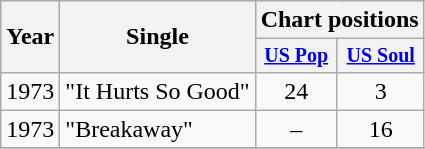<table class="wikitable" style="text-align:center;">
<tr>
<th rowspan="2">Year</th>
<th rowspan="2">Single</th>
<th colspan="2">Chart positions</th>
</tr>
<tr style="font-size:smaller;">
<th><a href='#'>US Pop</a></th>
<th><a href='#'>US Soul</a></th>
</tr>
<tr>
<td rowspan="1">1973</td>
<td align="left">"It Hurts So Good"</td>
<td>24</td>
<td>3</td>
</tr>
<tr>
<td rowspan="1">1973</td>
<td align="left">"Breakaway"</td>
<td>–</td>
<td>16</td>
</tr>
<tr>
</tr>
</table>
